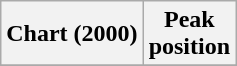<table class="wikitable plainrowheaders" style="text-align:center;">
<tr>
<th scope="col">Chart (2000)</th>
<th scope="col">Peak<br>position</th>
</tr>
<tr>
</tr>
</table>
